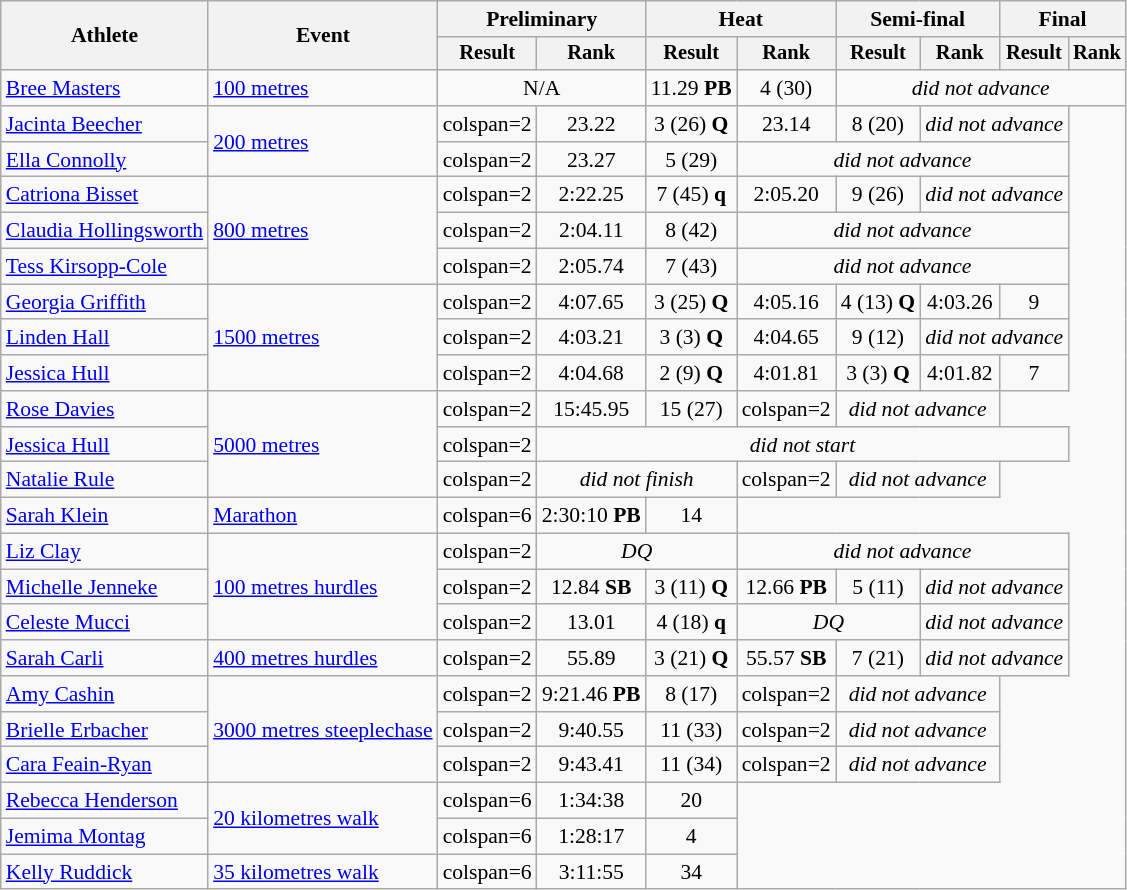<table class=wikitable style=font-size:90%>
<tr>
<th rowspan=2>Athlete</th>
<th rowspan=2>Event</th>
<th colspan=2>Preliminary</th>
<th colspan=2>Heat</th>
<th colspan=2>Semi-final</th>
<th colspan=2>Final</th>
</tr>
<tr style=font-size:95%>
<th>Result</th>
<th>Rank</th>
<th>Result</th>
<th>Rank</th>
<th>Result</th>
<th>Rank</th>
<th>Result</th>
<th>Rank</th>
</tr>
<tr align=center>
<td align=left><a href='#'>Bree Masters</a></td>
<td align=left><a href='#'>100 metres</a></td>
<td colspan=2>N/A</td>
<td>11.29 <strong>PB</strong></td>
<td>4 (30)</td>
<td colspan="4"><em>did not advance</em></td>
</tr>
<tr align=center>
<td align=left><a href='#'>Jacinta Beecher</a></td>
<td align=left rowspan=2><a href='#'>200 metres</a></td>
<td>colspan=2</td>
<td>23.22</td>
<td>3 (26) <strong>Q</strong></td>
<td>23.14</td>
<td>8 (20)</td>
<td colspan="2"><em>did not advance</em></td>
</tr>
<tr align=center>
<td align=left><a href='#'>Ella Connolly</a></td>
<td>colspan=2</td>
<td>23.27</td>
<td>5 (29)</td>
<td colspan="4"><em>did not advance</em></td>
</tr>
<tr align=center>
<td align=left><a href='#'>Catriona Bisset</a></td>
<td align=left rowspan=3><a href='#'>800 metres</a></td>
<td>colspan=2</td>
<td>2:22.25</td>
<td>7 (45) <strong>q</strong></td>
<td>2:05.20</td>
<td>9 (26)</td>
<td colspan="2"><em>did not advance</em></td>
</tr>
<tr align=center>
<td align=left><a href='#'>Claudia Hollingsworth</a></td>
<td>colspan=2</td>
<td>2:04.11</td>
<td>8 (42)</td>
<td colspan="4"><em>did not advance</em></td>
</tr>
<tr align=center>
<td align=left><a href='#'>Tess Kirsopp-Cole</a></td>
<td>colspan=2</td>
<td>2:05.74</td>
<td>7 (43)</td>
<td colspan="4"><em>did not advance</em></td>
</tr>
<tr align=center>
<td align=left><a href='#'>Georgia Griffith</a></td>
<td align=left rowspan=3><a href='#'>1500 metres</a></td>
<td>colspan=2</td>
<td>4:07.65</td>
<td>3 (25) <strong>Q</strong></td>
<td>4:05.16</td>
<td>4 (13) <strong>Q</strong></td>
<td>4:03.26</td>
<td>9</td>
</tr>
<tr align=center>
<td align=left><a href='#'>Linden Hall</a></td>
<td>colspan=2</td>
<td>4:03.21</td>
<td>3 (3) <strong>Q</strong></td>
<td>4:04.65</td>
<td>9 (12)</td>
<td colspan="2"><em>did not advance</em></td>
</tr>
<tr align=center>
<td align=left><a href='#'>Jessica Hull</a></td>
<td>colspan=2</td>
<td>4:04.68</td>
<td>2 (9) <strong>Q</strong></td>
<td>4:01.81</td>
<td>3 (3) <strong>Q</strong></td>
<td>4:01.82</td>
<td>7</td>
</tr>
<tr align=center>
<td align=left><a href='#'>Rose Davies</a></td>
<td align=left rowspan=3><a href='#'>5000 metres</a></td>
<td>colspan=2</td>
<td>15:45.95</td>
<td>15 (27)</td>
<td>colspan=2</td>
<td colspan="2"><em>did not advance</em></td>
</tr>
<tr align=center>
<td align=left><a href='#'>Jessica Hull</a></td>
<td>colspan=2</td>
<td colspan="6"><em>did not start</em></td>
</tr>
<tr align=center>
<td align=left><a href='#'>Natalie Rule</a></td>
<td>colspan=2</td>
<td colspan="2"><em>did not finish</em></td>
<td>colspan=2</td>
<td colspan="2"><em>did not advance</em></td>
</tr>
<tr align=center>
<td align=left><a href='#'>Sarah Klein</a></td>
<td align=left><a href='#'>Marathon</a></td>
<td>colspan=6</td>
<td>2:30:10 <strong>PB</strong></td>
<td>14</td>
</tr>
<tr align=center>
<td align=left><a href='#'>Liz Clay</a></td>
<td align=left rowspan=3><a href='#'>100 metres hurdles</a></td>
<td>colspan=2</td>
<td colspan="2"><em>DQ</em></td>
<td colspan="4"><em>did not advance</em></td>
</tr>
<tr align=center>
<td align=left><a href='#'>Michelle Jenneke</a></td>
<td>colspan=2</td>
<td>12.84 <strong>SB</strong></td>
<td>3 (11) <strong>Q</strong></td>
<td>12.66 <strong>PB</strong></td>
<td>5 (11)</td>
<td colspan="2"><em>did not advance</em></td>
</tr>
<tr align=center>
<td align=left><a href='#'>Celeste Mucci</a></td>
<td>colspan=2</td>
<td>13.01</td>
<td>4 (18) <strong>q</strong></td>
<td colspan="2"><em>DQ</em></td>
<td colspan="2"><em>did not advance</em></td>
</tr>
<tr align=center>
<td align=left><a href='#'>Sarah Carli</a></td>
<td align=left><a href='#'>400 metres hurdles</a></td>
<td>colspan=2</td>
<td>55.89</td>
<td>3 (21) <strong>Q</strong></td>
<td>55.57 <strong>SB</strong></td>
<td>7 (21)</td>
<td colspan="2"><em>did not advance</em></td>
</tr>
<tr align=center>
<td align=left><a href='#'>Amy Cashin</a></td>
<td align=left rowspan=3><a href='#'>3000 metres steeplechase</a></td>
<td>colspan=2</td>
<td>9:21.46 <strong>PB</strong></td>
<td>8 (17)</td>
<td>colspan=2</td>
<td colspan="2"><em>did not advance</em></td>
</tr>
<tr align=center>
<td align=left><a href='#'>Brielle Erbacher</a></td>
<td>colspan=2</td>
<td>9:40.55</td>
<td>11 (33)</td>
<td>colspan=2</td>
<td colspan="2"><em>did not advance</em></td>
</tr>
<tr align=center>
<td align=left><a href='#'>Cara Feain-Ryan</a></td>
<td>colspan=2</td>
<td>9:43.41</td>
<td>11 (34)</td>
<td>colspan=2</td>
<td colspan="2"><em>did not advance</em></td>
</tr>
<tr align=center>
<td align=left><a href='#'>Rebecca Henderson</a></td>
<td align=left rowspan=2><a href='#'>20 kilometres walk</a></td>
<td>colspan=6</td>
<td>1:34:38</td>
<td>20</td>
</tr>
<tr align=center>
<td align=left><a href='#'>Jemima Montag</a></td>
<td>colspan=6</td>
<td>1:28:17</td>
<td>4</td>
</tr>
<tr align=center>
<td align=left><a href='#'>Kelly Ruddick</a></td>
<td align=left><a href='#'>35 kilometres walk</a></td>
<td>colspan=6</td>
<td>3:11:55</td>
<td>34</td>
</tr>
</table>
